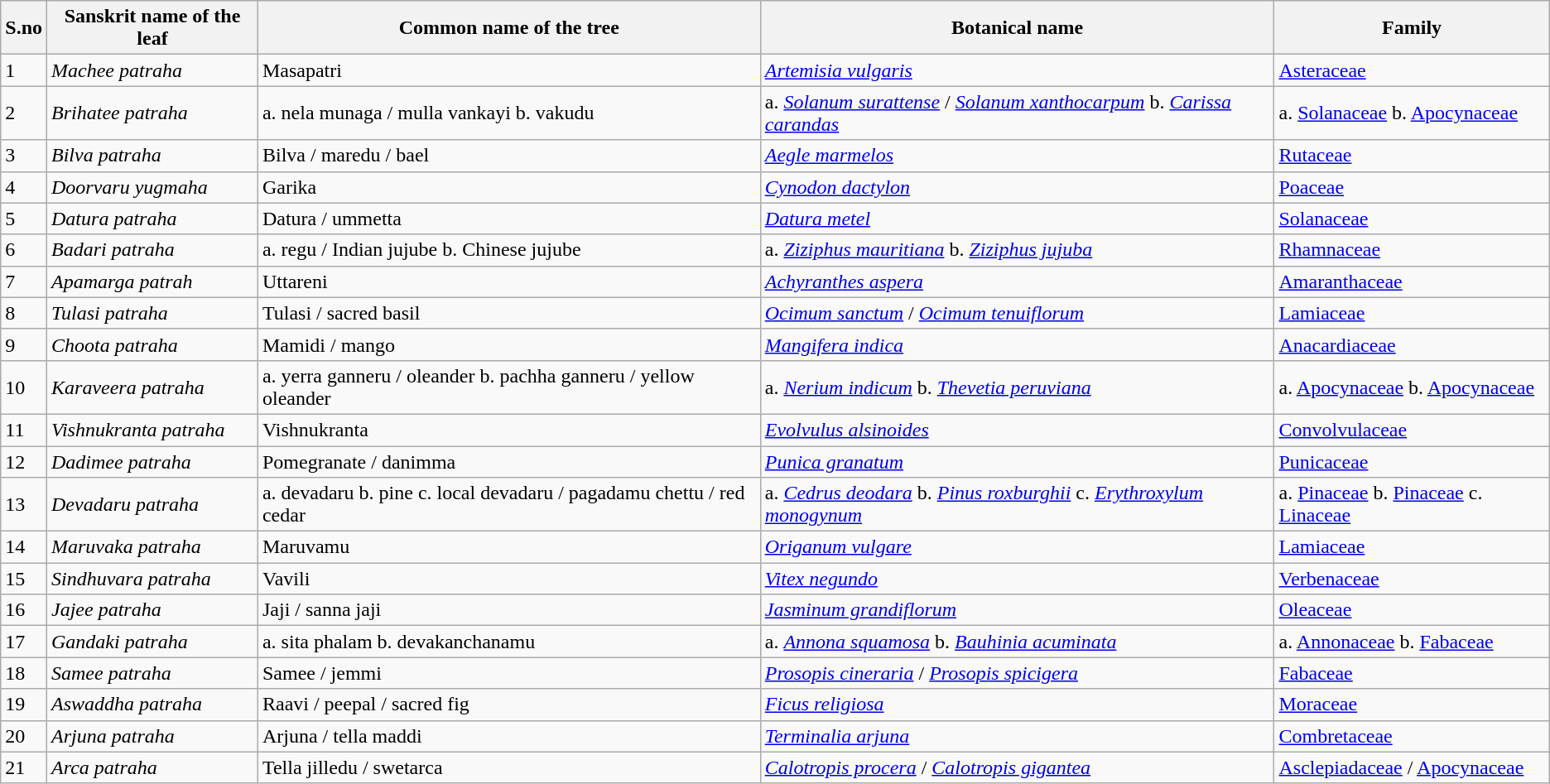<table class="wikitable sortable">
<tr>
<th>S.no</th>
<th>Sanskrit name of the leaf</th>
<th>Common name of the tree</th>
<th>Botanical name</th>
<th>Family</th>
</tr>
<tr>
<td>1</td>
<td><em>Machee patraha</em></td>
<td>Masapatri</td>
<td><em><a href='#'>Artemisia vulgaris</a></em></td>
<td><a href='#'>Asteraceae</a></td>
</tr>
<tr>
<td>2</td>
<td><em>Brihatee patraha</em></td>
<td>a. nela munaga / mulla vankayi b. vakudu</td>
<td>a. <em><a href='#'>Solanum surattense</a></em> / <em><a href='#'>Solanum xanthocarpum</a></em> b. <em><a href='#'>Carissa carandas</a></em></td>
<td>a. <a href='#'>Solanaceae</a> b. <a href='#'>Apocynaceae</a></td>
</tr>
<tr>
<td>3</td>
<td><em>Bilva patraha</em></td>
<td>Bilva / maredu / bael</td>
<td><em><a href='#'>Aegle marmelos</a></em></td>
<td><a href='#'>Rutaceae</a></td>
</tr>
<tr>
<td>4</td>
<td><em>Doorvaru yugmaha</em></td>
<td>Garika</td>
<td><em><a href='#'>Cynodon dactylon</a></em></td>
<td><a href='#'>Poaceae</a></td>
</tr>
<tr>
<td>5</td>
<td><em>Datura patraha</em></td>
<td>Datura / ummetta</td>
<td><em><a href='#'>Datura metel</a></em></td>
<td><a href='#'>Solanaceae</a></td>
</tr>
<tr>
<td>6</td>
<td><em>Badari patraha</em></td>
<td>a. regu / Indian jujube b. Chinese jujube</td>
<td>a. <em><a href='#'>Ziziphus mauritiana</a></em> b. <em><a href='#'>Ziziphus jujuba</a></em></td>
<td><a href='#'>Rhamnaceae</a></td>
</tr>
<tr>
<td>7</td>
<td><em>Apamarga patrah</em></td>
<td>Uttareni</td>
<td><em><a href='#'>Achyranthes aspera</a></em></td>
<td><a href='#'>Amaranthaceae</a></td>
</tr>
<tr>
<td>8</td>
<td><em>Tulasi patraha</em></td>
<td>Tulasi / sacred basil</td>
<td><em><a href='#'>Ocimum sanctum</a></em> / <em><a href='#'>Ocimum tenuiflorum</a></em></td>
<td><a href='#'>Lamiaceae</a></td>
</tr>
<tr>
<td>9</td>
<td><em>Choota patraha</em></td>
<td>Mamidi / mango</td>
<td><em><a href='#'>Mangifera indica</a></em></td>
<td><a href='#'>Anacardiaceae</a></td>
</tr>
<tr>
<td>10</td>
<td><em>Karaveera patraha</em></td>
<td>a. yerra ganneru / oleander b. pachha ganneru / yellow oleander</td>
<td>a. <em><a href='#'>Nerium indicum</a></em>   b. <em><a href='#'>Thevetia peruviana</a></em></td>
<td>a. <a href='#'>Apocynaceae</a>   b. <a href='#'>Apocynaceae</a></td>
</tr>
<tr>
<td>11</td>
<td><em>Vishnukranta patraha</em></td>
<td>Vishnukranta</td>
<td><em><a href='#'>Evolvulus alsinoides</a></em></td>
<td><a href='#'>Convolvulaceae</a></td>
</tr>
<tr>
<td>12</td>
<td><em>Dadimee patraha</em></td>
<td>Pomegranate / danimma</td>
<td><em><a href='#'>Punica granatum</a></em></td>
<td><a href='#'>Punicaceae</a></td>
</tr>
<tr>
<td>13</td>
<td><em>Devadaru patraha</em></td>
<td>a. devadaru b. pine c. local devadaru / pagadamu chettu / red cedar</td>
<td>a. <em><a href='#'>Cedrus deodara</a></em> b. <em><a href='#'>Pinus roxburghii</a></em> c. <em><a href='#'>Erythroxylum monogynum</a></em></td>
<td>a. <a href='#'>Pinaceae</a> b. <a href='#'>Pinaceae</a> c. <a href='#'>Linaceae</a></td>
</tr>
<tr>
<td>14</td>
<td><em>Maruvaka patraha</em></td>
<td>Maruvamu</td>
<td><em><a href='#'>Origanum vulgare</a></em></td>
<td><a href='#'>Lamiaceae</a></td>
</tr>
<tr>
<td>15</td>
<td><em>Sindhuvara patraha</em></td>
<td>Vavili</td>
<td><em><a href='#'>Vitex negundo</a></em></td>
<td><a href='#'>Verbenaceae</a></td>
</tr>
<tr>
<td>16</td>
<td><em>Jajee patraha</em></td>
<td>Jaji / sanna jaji</td>
<td><em><a href='#'>Jasminum grandiflorum</a></em></td>
<td><a href='#'>Oleaceae</a></td>
</tr>
<tr>
<td>17</td>
<td><em>Gandaki patraha</em></td>
<td>a. sita phalam b. devakanchanamu</td>
<td>a. <em><a href='#'>Annona squamosa</a></em> b. <em><a href='#'>Bauhinia acuminata</a></em></td>
<td>a. <a href='#'>Annonaceae</a> b. <a href='#'>Fabaceae</a></td>
</tr>
<tr>
<td>18</td>
<td><em>Samee patraha</em></td>
<td>Samee / jemmi</td>
<td><em><a href='#'>Prosopis cineraria</a></em> / <em><a href='#'>Prosopis spicigera</a></em></td>
<td><a href='#'>Fabaceae</a></td>
</tr>
<tr>
<td>19</td>
<td><em>Aswaddha patraha</em></td>
<td>Raavi / peepal / sacred fig</td>
<td><em><a href='#'>Ficus religiosa</a></em></td>
<td><a href='#'>Moraceae</a></td>
</tr>
<tr>
<td>20</td>
<td><em>Arjuna patraha</em></td>
<td>Arjuna / tella maddi</td>
<td><em><a href='#'>Terminalia arjuna</a></em></td>
<td><a href='#'>Combretaceae</a></td>
</tr>
<tr>
<td>21</td>
<td><em>Arca patraha</em></td>
<td>Tella jilledu / swetarca</td>
<td><em><a href='#'>Calotropis procera</a></em> / <em><a href='#'>Calotropis gigantea</a></em></td>
<td><a href='#'>Asclepiadaceae</a> / <a href='#'>Apocynaceae</a></td>
</tr>
</table>
